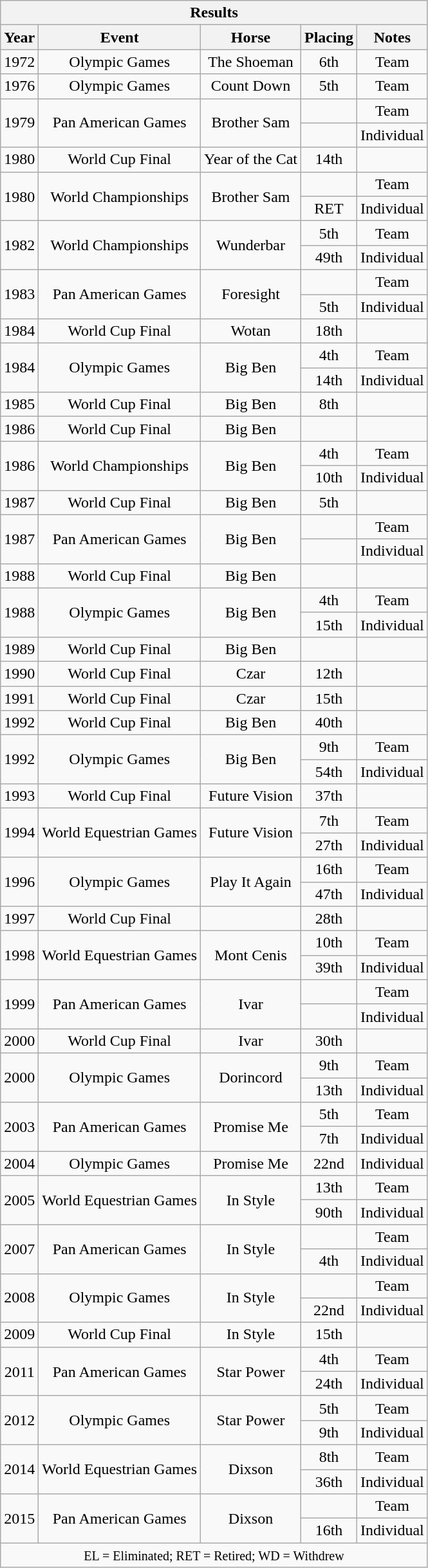<table class="wikitable" style="text-align:center">
<tr>
<th colspan="11" align="center"><strong>Results</strong></th>
</tr>
<tr>
<th>Year</th>
<th>Event</th>
<th>Horse</th>
<th>Placing</th>
<th>Notes</th>
</tr>
<tr>
<td>1972</td>
<td>Olympic Games</td>
<td>The Shoeman</td>
<td>6th</td>
<td>Team</td>
</tr>
<tr>
<td>1976</td>
<td>Olympic Games</td>
<td>Count Down</td>
<td>5th</td>
<td>Team</td>
</tr>
<tr>
<td rowspan="2">1979</td>
<td rowspan="2">Pan American Games</td>
<td rowspan="2">Brother Sam</td>
<td></td>
<td>Team</td>
</tr>
<tr>
<td></td>
<td>Individual</td>
</tr>
<tr>
<td>1980</td>
<td>World Cup Final</td>
<td>Year of the Cat</td>
<td>14th</td>
<td></td>
</tr>
<tr>
<td rowspan="2">1980</td>
<td rowspan="2">World Championships</td>
<td rowspan="2">Brother Sam</td>
<td></td>
<td>Team</td>
</tr>
<tr>
<td>RET</td>
<td>Individual</td>
</tr>
<tr>
<td rowspan="2">1982</td>
<td rowspan="2">World Championships</td>
<td rowspan="2">Wunderbar</td>
<td>5th</td>
<td>Team</td>
</tr>
<tr>
<td>49th</td>
<td>Individual</td>
</tr>
<tr>
<td rowspan="2">1983</td>
<td rowspan="2">Pan American Games</td>
<td rowspan="2">Foresight</td>
<td></td>
<td>Team</td>
</tr>
<tr>
<td>5th</td>
<td>Individual</td>
</tr>
<tr>
<td>1984</td>
<td>World Cup Final</td>
<td>Wotan</td>
<td>18th</td>
<td></td>
</tr>
<tr>
<td rowspan="2">1984</td>
<td rowspan="2">Olympic Games</td>
<td rowspan="2">Big Ben</td>
<td>4th</td>
<td>Team</td>
</tr>
<tr>
<td>14th</td>
<td>Individual</td>
</tr>
<tr>
<td>1985</td>
<td>World Cup Final</td>
<td>Big Ben</td>
<td>8th</td>
<td></td>
</tr>
<tr>
<td>1986</td>
<td>World Cup Final</td>
<td>Big Ben</td>
<td></td>
<td></td>
</tr>
<tr>
<td rowspan="2">1986</td>
<td rowspan="2">World Championships</td>
<td rowspan="2">Big Ben</td>
<td>4th</td>
<td>Team</td>
</tr>
<tr>
<td>10th</td>
<td>Individual</td>
</tr>
<tr>
<td>1987</td>
<td>World Cup Final</td>
<td>Big Ben</td>
<td>5th</td>
<td></td>
</tr>
<tr>
<td rowspan="2">1987</td>
<td rowspan="2">Pan American Games</td>
<td rowspan="2">Big Ben</td>
<td></td>
<td>Team</td>
</tr>
<tr>
<td></td>
<td>Individual</td>
</tr>
<tr>
<td>1988</td>
<td>World Cup Final</td>
<td>Big Ben</td>
<td></td>
<td></td>
</tr>
<tr>
<td rowspan="2">1988</td>
<td rowspan="2">Olympic Games</td>
<td rowspan="2">Big Ben</td>
<td>4th</td>
<td>Team</td>
</tr>
<tr>
<td>15th</td>
<td>Individual</td>
</tr>
<tr>
<td>1989</td>
<td>World Cup Final</td>
<td>Big Ben</td>
<td></td>
<td></td>
</tr>
<tr>
<td>1990</td>
<td>World Cup Final</td>
<td>Czar</td>
<td>12th</td>
<td></td>
</tr>
<tr>
<td>1991</td>
<td>World Cup Final</td>
<td>Czar</td>
<td>15th</td>
<td></td>
</tr>
<tr>
<td>1992</td>
<td>World Cup Final</td>
<td>Big Ben</td>
<td>40th</td>
<td></td>
</tr>
<tr>
<td rowspan="2">1992</td>
<td rowspan="2">Olympic Games</td>
<td rowspan="2">Big Ben</td>
<td>9th</td>
<td>Team</td>
</tr>
<tr>
<td>54th</td>
<td>Individual</td>
</tr>
<tr>
<td>1993</td>
<td>World Cup Final</td>
<td>Future Vision</td>
<td>37th</td>
<td></td>
</tr>
<tr>
<td rowspan="2">1994</td>
<td rowspan="2">World Equestrian Games</td>
<td rowspan="2">Future Vision</td>
<td>7th</td>
<td>Team</td>
</tr>
<tr>
<td>27th</td>
<td>Individual</td>
</tr>
<tr>
<td rowspan="2">1996</td>
<td rowspan="2">Olympic Games</td>
<td rowspan="2">Play It Again</td>
<td>16th</td>
<td>Team</td>
</tr>
<tr>
<td>47th</td>
<td>Individual</td>
</tr>
<tr>
<td>1997</td>
<td>World Cup Final</td>
<td></td>
<td>28th</td>
<td></td>
</tr>
<tr>
<td rowspan="2">1998</td>
<td rowspan="2">World Equestrian Games</td>
<td rowspan="2">Mont Cenis</td>
<td>10th</td>
<td>Team</td>
</tr>
<tr>
<td>39th</td>
<td>Individual</td>
</tr>
<tr>
<td rowspan="2">1999</td>
<td rowspan="2">Pan American Games</td>
<td rowspan="2">Ivar</td>
<td></td>
<td>Team</td>
</tr>
<tr>
<td></td>
<td>Individual</td>
</tr>
<tr>
<td>2000</td>
<td>World Cup Final</td>
<td>Ivar</td>
<td>30th</td>
<td></td>
</tr>
<tr>
<td rowspan="2">2000</td>
<td rowspan="2">Olympic Games</td>
<td rowspan="2">Dorincord</td>
<td>9th</td>
<td>Team</td>
</tr>
<tr>
<td>13th</td>
<td>Individual</td>
</tr>
<tr>
<td rowspan="2">2003</td>
<td rowspan="2">Pan American Games</td>
<td rowspan="2">Promise Me</td>
<td>5th</td>
<td>Team</td>
</tr>
<tr>
<td>7th</td>
<td>Individual</td>
</tr>
<tr>
<td>2004</td>
<td>Olympic Games</td>
<td>Promise Me</td>
<td>22nd</td>
<td>Individual</td>
</tr>
<tr>
<td rowspan="2">2005</td>
<td rowspan="2">World Equestrian Games</td>
<td rowspan="2">In Style</td>
<td>13th</td>
<td>Team</td>
</tr>
<tr>
<td>90th</td>
<td>Individual</td>
</tr>
<tr>
<td rowspan="2">2007</td>
<td rowspan="2">Pan American Games</td>
<td rowspan="2">In Style</td>
<td></td>
<td>Team</td>
</tr>
<tr>
<td>4th</td>
<td>Individual</td>
</tr>
<tr>
<td rowspan="2">2008</td>
<td rowspan="2">Olympic Games</td>
<td rowspan="2">In Style</td>
<td></td>
<td>Team</td>
</tr>
<tr>
<td>22nd</td>
<td>Individual</td>
</tr>
<tr>
<td>2009</td>
<td>World Cup Final</td>
<td>In Style</td>
<td>15th</td>
<td></td>
</tr>
<tr>
<td rowspan="2">2011</td>
<td rowspan="2">Pan American Games</td>
<td rowspan="2">Star Power</td>
<td>4th</td>
<td>Team</td>
</tr>
<tr>
<td>24th</td>
<td>Individual</td>
</tr>
<tr>
<td rowspan="2">2012</td>
<td rowspan="2">Olympic Games</td>
<td rowspan="2">Star Power</td>
<td>5th</td>
<td>Team</td>
</tr>
<tr>
<td>9th</td>
<td>Individual</td>
</tr>
<tr>
<td rowspan="2">2014</td>
<td rowspan="2">World Equestrian Games</td>
<td rowspan="2">Dixson</td>
<td>8th</td>
<td>Team</td>
</tr>
<tr>
<td>36th</td>
<td>Individual</td>
</tr>
<tr>
<td rowspan="2">2015</td>
<td rowspan="2">Pan American Games</td>
<td rowspan="2">Dixson</td>
<td></td>
<td>Team</td>
</tr>
<tr>
<td>16th</td>
<td>Individual</td>
</tr>
<tr>
<td colspan="11" align="center"><small> EL = Eliminated; RET = Retired; WD = Withdrew </small></td>
</tr>
</table>
